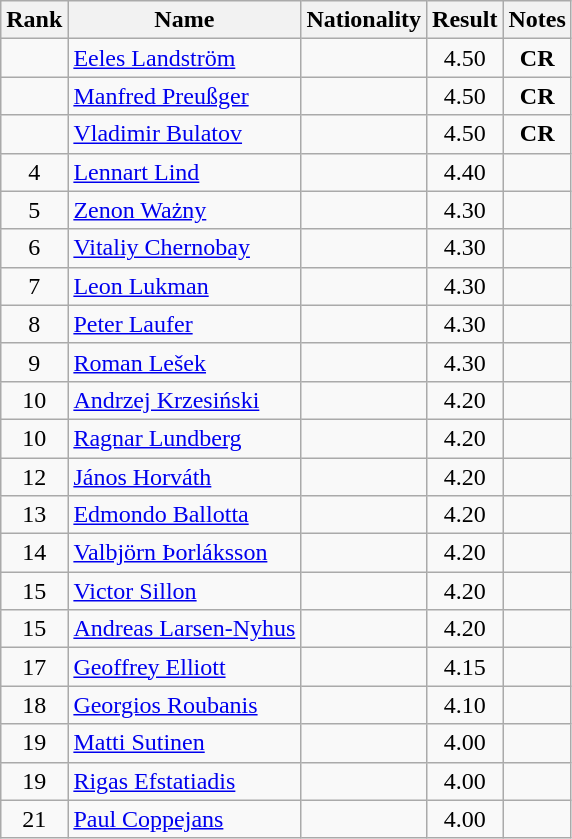<table class="wikitable sortable" style="text-align:center">
<tr>
<th>Rank</th>
<th>Name</th>
<th>Nationality</th>
<th>Result</th>
<th>Notes</th>
</tr>
<tr>
<td></td>
<td align=left><a href='#'>Eeles Landström</a></td>
<td align=left></td>
<td>4.50</td>
<td><strong>CR</strong></td>
</tr>
<tr>
<td></td>
<td align=left><a href='#'>Manfred Preußger</a></td>
<td align=left></td>
<td>4.50</td>
<td><strong>CR</strong></td>
</tr>
<tr>
<td></td>
<td align=left><a href='#'>Vladimir Bulatov</a></td>
<td align=left></td>
<td>4.50</td>
<td><strong>CR</strong></td>
</tr>
<tr>
<td>4</td>
<td align=left><a href='#'>Lennart Lind</a></td>
<td align=left></td>
<td>4.40</td>
<td></td>
</tr>
<tr>
<td>5</td>
<td align=left><a href='#'>Zenon Ważny</a></td>
<td align=left></td>
<td>4.30</td>
<td></td>
</tr>
<tr>
<td>6</td>
<td align=left><a href='#'>Vitaliy Chernobay</a></td>
<td align=left></td>
<td>4.30</td>
<td></td>
</tr>
<tr>
<td>7</td>
<td align=left><a href='#'>Leon Lukman</a></td>
<td align=left></td>
<td>4.30</td>
<td></td>
</tr>
<tr>
<td>8</td>
<td align=left><a href='#'>Peter Laufer</a></td>
<td align=left></td>
<td>4.30</td>
<td></td>
</tr>
<tr>
<td>9</td>
<td align=left><a href='#'>Roman Lešek</a></td>
<td align=left></td>
<td>4.30</td>
<td></td>
</tr>
<tr>
<td>10</td>
<td align=left><a href='#'>Andrzej Krzesiński</a></td>
<td align=left></td>
<td>4.20</td>
<td></td>
</tr>
<tr>
<td>10</td>
<td align=left><a href='#'>Ragnar Lundberg</a></td>
<td align=left></td>
<td>4.20</td>
<td></td>
</tr>
<tr>
<td>12</td>
<td align=left><a href='#'>János Horváth</a></td>
<td align=left></td>
<td>4.20</td>
<td></td>
</tr>
<tr>
<td>13</td>
<td align=left><a href='#'>Edmondo Ballotta</a></td>
<td align=left></td>
<td>4.20</td>
<td></td>
</tr>
<tr>
<td>14</td>
<td align=left><a href='#'>Valbjörn Þorláksson</a></td>
<td align=left></td>
<td>4.20</td>
<td></td>
</tr>
<tr>
<td>15</td>
<td align=left><a href='#'>Victor Sillon</a></td>
<td align=left></td>
<td>4.20</td>
<td></td>
</tr>
<tr>
<td>15</td>
<td align=left><a href='#'>Andreas Larsen-Nyhus</a></td>
<td align=left></td>
<td>4.20</td>
<td></td>
</tr>
<tr>
<td>17</td>
<td align=left><a href='#'>Geoffrey Elliott</a></td>
<td align=left></td>
<td>4.15</td>
<td></td>
</tr>
<tr>
<td>18</td>
<td align=left><a href='#'>Georgios Roubanis</a></td>
<td align=left></td>
<td>4.10</td>
<td></td>
</tr>
<tr>
<td>19</td>
<td align=left><a href='#'>Matti Sutinen</a></td>
<td align=left></td>
<td>4.00</td>
<td></td>
</tr>
<tr>
<td>19</td>
<td align=left><a href='#'>Rigas Efstatiadis</a></td>
<td align=left></td>
<td>4.00</td>
<td></td>
</tr>
<tr>
<td>21</td>
<td align=left><a href='#'>Paul Coppejans</a></td>
<td align=left></td>
<td>4.00</td>
<td></td>
</tr>
</table>
